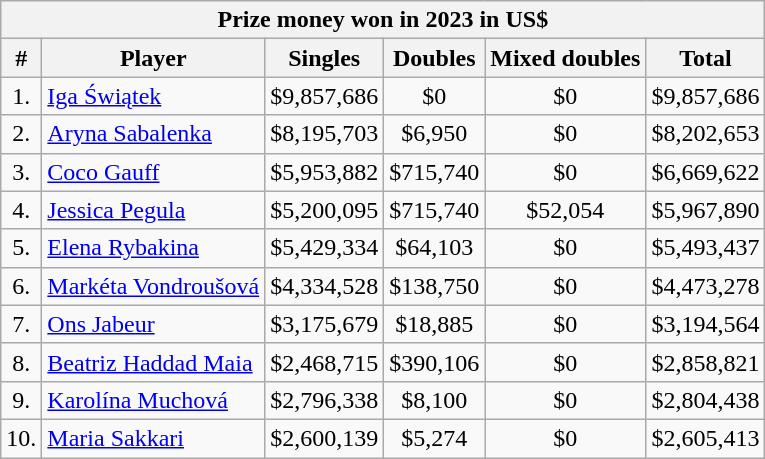<table class="wikitable" style="text-align:center">
<tr>
<th colspan="6">Prize money won in 2023 in US$</th>
</tr>
<tr>
<th>#</th>
<th scope="col">Player</th>
<th scope="col">Singles</th>
<th scope="col">Doubles</th>
<th scope="col">Mixed doubles</th>
<th scope="col">Total</th>
</tr>
<tr>
<td>1.</td>
<td style="text-align:left"> <a href='#'>Iga Świątek</a></td>
<td>$9,857,686</td>
<td>$0</td>
<td>$0</td>
<td>$9,857,686</td>
</tr>
<tr>
<td>2.</td>
<td style="text-align:left"> <a href='#'>Aryna Sabalenka</a></td>
<td>$8,195,703</td>
<td>$6,950</td>
<td>$0</td>
<td>$8,202,653</td>
</tr>
<tr>
<td>3.</td>
<td style="text-align:left"> <a href='#'>Coco Gauff</a></td>
<td>$5,953,882</td>
<td>$715,740</td>
<td>$0</td>
<td>$6,669,622</td>
</tr>
<tr>
<td>4.</td>
<td style="text-align:left"> <a href='#'>Jessica Pegula</a></td>
<td>$5,200,095</td>
<td>$715,740</td>
<td>$52,054</td>
<td>$5,967,890</td>
</tr>
<tr>
<td>5.</td>
<td style="text-align:left"> <a href='#'>Elena Rybakina</a></td>
<td>$5,429,334</td>
<td>$64,103</td>
<td>$0</td>
<td>$5,493,437</td>
</tr>
<tr>
<td>6.</td>
<td style="text-align:left"> <a href='#'>Markéta Vondroušová</a></td>
<td>$4,334,528</td>
<td>$138,750</td>
<td>$0</td>
<td>$4,473,278</td>
</tr>
<tr>
<td>7.</td>
<td style="text-align:left"> <a href='#'>Ons Jabeur</a></td>
<td>$3,175,679</td>
<td>$18,885</td>
<td>$0</td>
<td>$3,194,564</td>
</tr>
<tr>
<td>8.</td>
<td style="text-align:left"> <a href='#'>Beatriz Haddad Maia</a></td>
<td>$2,468,715</td>
<td>$390,106</td>
<td>$0</td>
<td>$2,858,821</td>
</tr>
<tr>
<td>9.</td>
<td style="text-align:left"> <a href='#'>Karolína Muchová</a></td>
<td>$2,796,338</td>
<td>$8,100</td>
<td>$0</td>
<td>$2,804,438</td>
</tr>
<tr>
<td>10.</td>
<td style="text-align:left"> <a href='#'>Maria Sakkari</a></td>
<td>$2,600,139</td>
<td>$5,274</td>
<td>$0</td>
<td>$2,605,413</td>
</tr>
</table>
